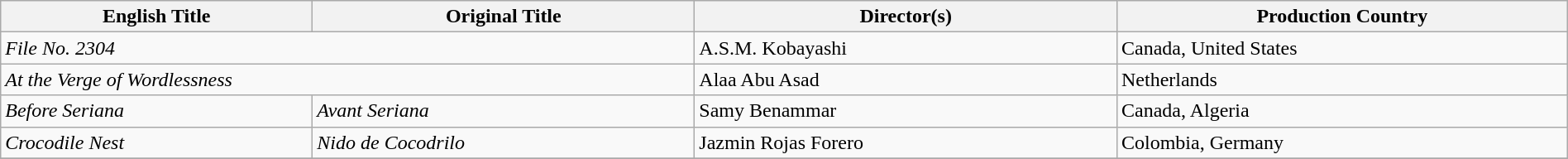<table class="wikitable" style="width:100%; margin-bottom:4px">
<tr>
<th>English Title</th>
<th>Original Title</th>
<th>Director(s)</th>
<th>Production Country</th>
</tr>
<tr>
<td colspan="2"><em>File No. 2304</em></td>
<td>A.S.M. Kobayashi</td>
<td>Canada, United States</td>
</tr>
<tr>
<td colspan="2"><em>At the Verge of Wordlessness</em></td>
<td>Alaa Abu Asad</td>
<td>Netherlands</td>
</tr>
<tr>
<td><em>Before Seriana</em></td>
<td><em>Avant Seriana</em></td>
<td>Samy Benammar</td>
<td>Canada, Algeria</td>
</tr>
<tr>
<td><em>Crocodile Nest</em></td>
<td><em>Nido de Cocodrilo</em></td>
<td>Jazmin Rojas Forero</td>
<td>Colombia, Germany</td>
</tr>
<tr>
</tr>
</table>
